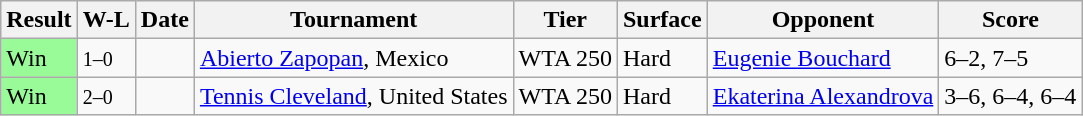<table class="sortable wikitable">
<tr>
<th>Result</th>
<th>W-L</th>
<th>Date</th>
<th>Tournament</th>
<th>Tier</th>
<th>Surface</th>
<th>Opponent</th>
<th class=unsortable>Score</th>
</tr>
<tr>
<td bgcolor=98FB98>Win</td>
<td><small>1–0</small></td>
<td><a href='#'></a></td>
<td><a href='#'>Abierto Zapopan</a>, Mexico</td>
<td>WTA 250</td>
<td>Hard</td>
<td> <a href='#'>Eugenie Bouchard</a></td>
<td>6–2, 7–5</td>
</tr>
<tr>
<td bgcolor=98FB98>Win</td>
<td><small>2–0</small></td>
<td><a href='#'></a></td>
<td><a href='#'>Tennis Cleveland</a>, United States</td>
<td>WTA 250</td>
<td>Hard</td>
<td> <a href='#'>Ekaterina Alexandrova</a></td>
<td>3–6, 6–4, 6–4</td>
</tr>
</table>
